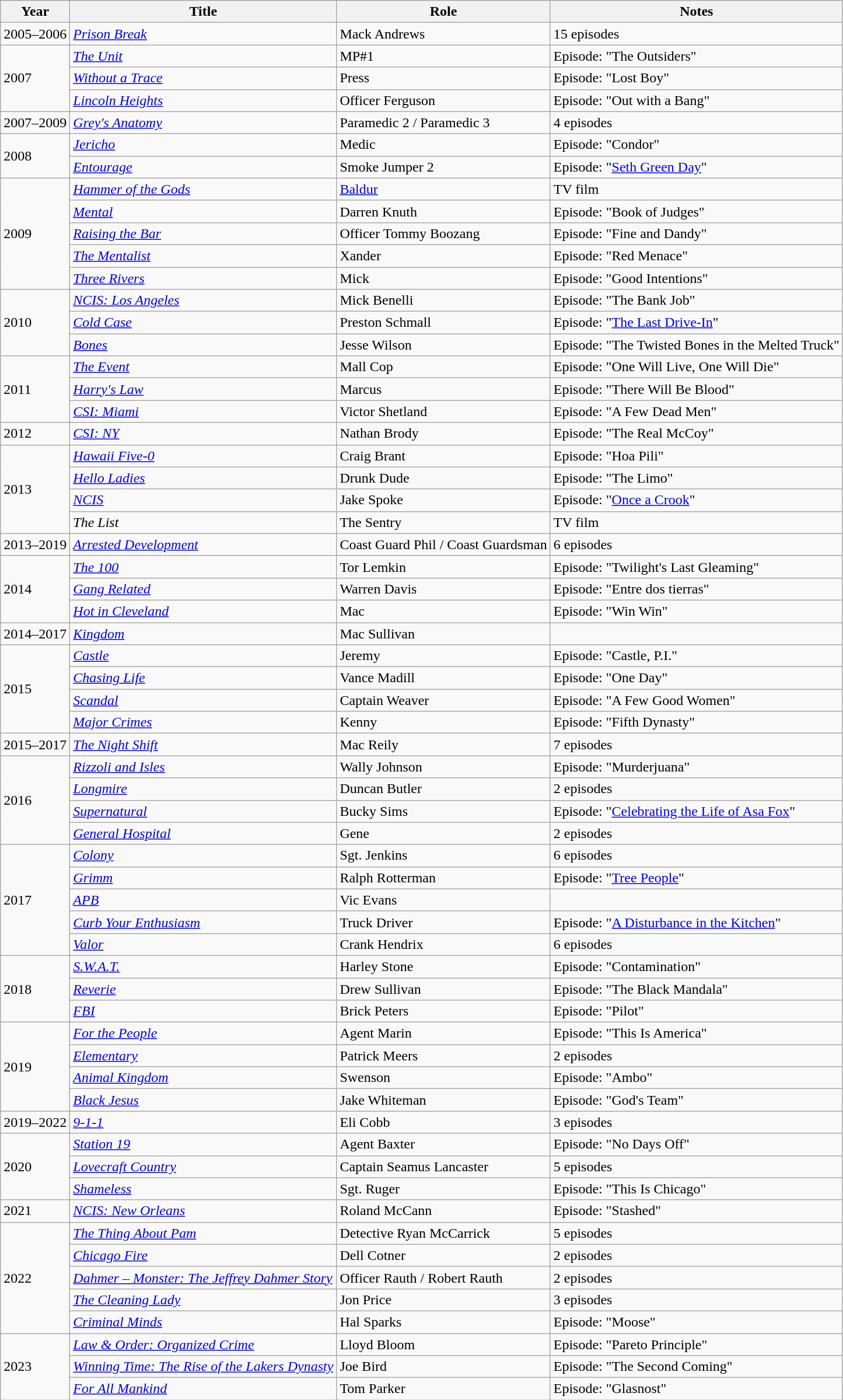<table class="wikitable sortable">
<tr>
<th>Year</th>
<th>Title</th>
<th>Role</th>
<th>Notes</th>
</tr>
<tr>
<td>2005–2006</td>
<td><em><a href='#'>Prison Break</a></em></td>
<td>Mack Andrews</td>
<td>15 episodes</td>
</tr>
<tr>
<td rowspan="3">2007</td>
<td><em><a href='#'>The Unit</a></em></td>
<td>MP#1</td>
<td>Episode: "The Outsiders"</td>
</tr>
<tr>
<td><em><a href='#'>Without a Trace</a></em></td>
<td>Press</td>
<td>Episode: "Lost Boy"</td>
</tr>
<tr>
<td><em><a href='#'>Lincoln Heights</a></em></td>
<td>Officer Ferguson</td>
<td>Episode: "Out with a Bang"</td>
</tr>
<tr>
<td>2007–2009</td>
<td><em><a href='#'>Grey's Anatomy</a></em></td>
<td>Paramedic 2 / Paramedic 3</td>
<td>4 episodes</td>
</tr>
<tr>
<td rowspan="2">2008</td>
<td><em><a href='#'>Jericho</a></em></td>
<td>Medic</td>
<td>Episode: "Condor"</td>
</tr>
<tr>
<td><em><a href='#'>Entourage</a></em></td>
<td>Smoke Jumper 2</td>
<td>Episode: "<a href='#'>Seth Green Day</a>"</td>
</tr>
<tr>
<td rowspan="5">2009</td>
<td><em><a href='#'>Hammer of the Gods</a></em></td>
<td><a href='#'>Baldur</a></td>
<td>TV film</td>
</tr>
<tr>
<td><em><a href='#'>Mental</a></em></td>
<td>Darren Knuth</td>
<td>Episode: "Book of Judges"</td>
</tr>
<tr>
<td><em><a href='#'>Raising the Bar</a></em></td>
<td>Officer Tommy Boozang</td>
<td>Episode: "Fine and Dandy"</td>
</tr>
<tr>
<td><em><a href='#'>The Mentalist</a></em></td>
<td>Xander</td>
<td>Episode: "Red Menace"</td>
</tr>
<tr>
<td><em><a href='#'>Three Rivers</a></em></td>
<td>Mick</td>
<td>Episode: "Good Intentions"</td>
</tr>
<tr>
<td rowspan="3">2010</td>
<td><em><a href='#'>NCIS: Los Angeles</a></em></td>
<td>Mick Benelli</td>
<td>Episode: "The Bank Job"</td>
</tr>
<tr>
<td><em><a href='#'>Cold Case</a></em></td>
<td>Preston Schmall</td>
<td>Episode: "<a href='#'>The Last Drive-In</a>"</td>
</tr>
<tr>
<td><em><a href='#'>Bones</a></em></td>
<td>Jesse Wilson</td>
<td>Episode: "The Twisted Bones in the Melted Truck"</td>
</tr>
<tr>
<td rowspan="3">2011</td>
<td><em><a href='#'>The Event</a></em></td>
<td>Mall Cop</td>
<td>Episode: "One Will Live, One Will Die"</td>
</tr>
<tr>
<td><em><a href='#'>Harry's Law</a></em></td>
<td>Marcus</td>
<td>Episode: "There Will Be Blood"</td>
</tr>
<tr>
<td><em><a href='#'>CSI: Miami</a></em></td>
<td>Victor Shetland</td>
<td>Episode: "A Few Dead Men"</td>
</tr>
<tr>
<td>2012</td>
<td><em><a href='#'>CSI: NY</a></em></td>
<td>Nathan Brody</td>
<td>Episode: "The Real McCoy"</td>
</tr>
<tr>
<td rowspan="4">2013</td>
<td><em><a href='#'>Hawaii Five-0</a></em></td>
<td>Craig Brant</td>
<td>Episode: "Hoa Pili"</td>
</tr>
<tr>
<td><em><a href='#'>Hello Ladies</a></em></td>
<td>Drunk Dude</td>
<td>Episode: "The Limo"</td>
</tr>
<tr>
<td><em><a href='#'>NCIS</a></em></td>
<td>Jake Spoke</td>
<td>Episode: "<a href='#'>Once a Crook</a>"</td>
</tr>
<tr>
<td><em>The List</em></td>
<td>The Sentry</td>
<td>TV film</td>
</tr>
<tr>
<td>2013–2019</td>
<td><em><a href='#'>Arrested Development</a></em></td>
<td>Coast Guard Phil / Coast Guardsman</td>
<td>6 episodes</td>
</tr>
<tr>
<td rowspan="3">2014</td>
<td><em><a href='#'>The 100</a></em></td>
<td>Tor Lemkin</td>
<td>Episode: "Twilight's Last Gleaming"</td>
</tr>
<tr>
<td><em><a href='#'>Gang Related</a></em></td>
<td>Warren Davis</td>
<td>Episode: "Entre dos tierras"</td>
</tr>
<tr>
<td><em><a href='#'>Hot in Cleveland</a></em></td>
<td>Mac</td>
<td>Episode: "Win Win"</td>
</tr>
<tr>
<td>2014–2017</td>
<td><em><a href='#'>Kingdom</a></em></td>
<td>Mac Sullivan</td>
<td></td>
</tr>
<tr>
<td rowspan="4">2015</td>
<td><em><a href='#'>Castle</a></em></td>
<td>Jeremy</td>
<td>Episode: "Castle, P.I."</td>
</tr>
<tr>
<td><em><a href='#'>Chasing Life</a></em></td>
<td>Vance Madill</td>
<td>Episode: "One Day"</td>
</tr>
<tr>
<td><em><a href='#'>Scandal</a></em></td>
<td>Captain Weaver</td>
<td>Episode: "A Few Good Women"</td>
</tr>
<tr>
<td><em><a href='#'>Major Crimes</a></em></td>
<td>Kenny</td>
<td>Episode: "Fifth Dynasty"</td>
</tr>
<tr>
<td>2015–2017</td>
<td><em><a href='#'>The Night Shift</a></em></td>
<td>Mac Reily</td>
<td>7 episodes</td>
</tr>
<tr>
<td rowspan="4">2016</td>
<td><em><a href='#'>Rizzoli and Isles</a></em></td>
<td>Wally Johnson</td>
<td>Episode: "Murderjuana"</td>
</tr>
<tr>
<td><em><a href='#'>Longmire</a></em></td>
<td>Duncan Butler</td>
<td>2 episodes</td>
</tr>
<tr>
<td><em><a href='#'>Supernatural</a></em></td>
<td>Bucky Sims</td>
<td>Episode: "<a href='#'>Celebrating the Life of Asa Fox</a>"</td>
</tr>
<tr>
<td><em><a href='#'>General Hospital</a></em></td>
<td>Gene</td>
<td>2 episodes</td>
</tr>
<tr>
<td rowspan="5">2017</td>
<td><em><a href='#'>Colony</a></em></td>
<td>Sgt. Jenkins</td>
<td>6 episodes</td>
</tr>
<tr>
<td><em><a href='#'>Grimm</a></em></td>
<td>Ralph Rotterman</td>
<td>Episode: "<a href='#'>Tree People</a>"</td>
</tr>
<tr>
<td><em><a href='#'>APB</a></em></td>
<td>Vic Evans</td>
<td></td>
</tr>
<tr>
<td><em><a href='#'>Curb Your Enthusiasm</a></em></td>
<td>Truck Driver</td>
<td>Episode: "<a href='#'>A Disturbance in the Kitchen</a>"</td>
</tr>
<tr>
<td><em><a href='#'>Valor</a></em></td>
<td>Crank Hendrix</td>
<td>6 episodes</td>
</tr>
<tr>
<td rowspan="3">2018</td>
<td><em><a href='#'>S.W.A.T.</a></em></td>
<td>Harley Stone</td>
<td>Episode: "Contamination"</td>
</tr>
<tr>
<td><em><a href='#'>Reverie</a></em></td>
<td>Drew Sullivan</td>
<td>Episode: "The Black Mandala"</td>
</tr>
<tr>
<td><em><a href='#'>FBI</a></em></td>
<td>Brick Peters</td>
<td>Episode: "Pilot"</td>
</tr>
<tr>
<td rowspan="4">2019</td>
<td><em><a href='#'>For the People</a></em></td>
<td>Agent Marin</td>
<td>Episode: "This Is America"</td>
</tr>
<tr>
<td><em><a href='#'>Elementary</a></em></td>
<td>Patrick Meers</td>
<td>2 episodes</td>
</tr>
<tr>
<td><em><a href='#'>Animal Kingdom</a></em></td>
<td>Swenson</td>
<td>Episode: "Ambo"</td>
</tr>
<tr>
<td><em><a href='#'>Black Jesus</a></em></td>
<td>Jake Whiteman</td>
<td>Episode: "God's Team"</td>
</tr>
<tr>
<td>2019–2022</td>
<td><em><a href='#'>9-1-1</a></em></td>
<td>Eli Cobb</td>
<td>3 episodes</td>
</tr>
<tr>
<td rowspan="3">2020</td>
<td><em><a href='#'>Station 19</a></em></td>
<td>Agent Baxter</td>
<td>Episode: "No Days Off"</td>
</tr>
<tr>
<td><em><a href='#'>Lovecraft Country</a></em></td>
<td>Captain Seamus Lancaster</td>
<td>5 episodes</td>
</tr>
<tr>
<td><em><a href='#'>Shameless</a></em></td>
<td>Sgt. Ruger</td>
<td>Episode: "This Is Chicago"</td>
</tr>
<tr>
<td>2021</td>
<td><em><a href='#'>NCIS: New Orleans</a></em></td>
<td>Roland McCann</td>
<td>Episode: "Stashed"</td>
</tr>
<tr>
<td rowspan="5">2022</td>
<td><em><a href='#'>The Thing About Pam</a></em></td>
<td>Detective Ryan McCarrick</td>
<td>5 episodes</td>
</tr>
<tr>
<td><em><a href='#'>Chicago Fire</a></em></td>
<td>Dell Cotner</td>
<td>2 episodes</td>
</tr>
<tr>
<td><em><a href='#'>Dahmer – Monster: The Jeffrey Dahmer Story</a></em></td>
<td>Officer Rauth / Robert Rauth</td>
<td>2 episodes</td>
</tr>
<tr>
<td><em><a href='#'>The Cleaning Lady</a></em></td>
<td>Jon Price</td>
<td>3 episodes</td>
</tr>
<tr>
<td><em><a href='#'>Criminal Minds</a></em></td>
<td>Hal Sparks</td>
<td>Episode: "Moose"</td>
</tr>
<tr>
<td rowspan="3">2023</td>
<td><em><a href='#'>Law & Order: Organized Crime</a></em></td>
<td>Lloyd Bloom</td>
<td>Episode: "Pareto Principle"</td>
</tr>
<tr>
<td><em><a href='#'>Winning Time: The Rise of the Lakers Dynasty</a></em></td>
<td>Joe Bird</td>
<td>Episode: "The Second Coming"</td>
</tr>
<tr>
<td><em><a href='#'>For All Mankind</a></em></td>
<td>Tom Parker</td>
<td>Episode: "Glasnost"</td>
</tr>
</table>
